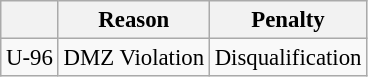<table class="wikitable" style="font-size:95%">
<tr>
<th></th>
<th>Reason</th>
<th>Penalty</th>
</tr>
<tr>
<td>U-96</td>
<td>DMZ Violation</td>
<td>Disqualification</td>
</tr>
</table>
